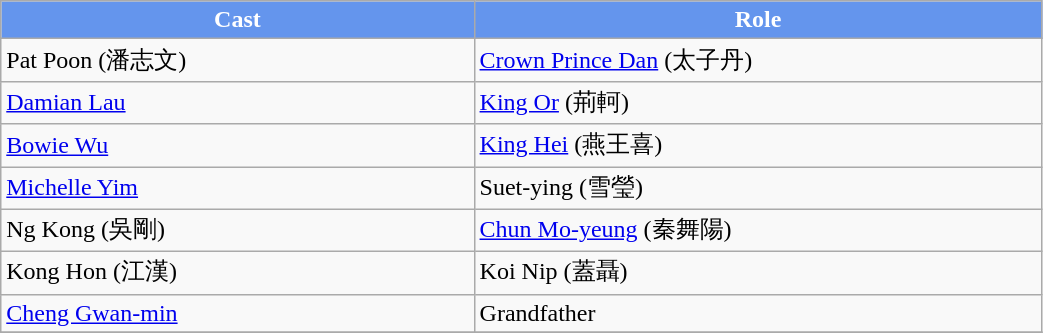<table class="wikitable" width="55%">
<tr style="background:cornflowerblue; color:white" align=center>
<td style="width:25%"><strong>Cast</strong></td>
<td style="width:30%"><strong>Role</strong></td>
</tr>
<tr>
<td>Pat Poon (潘志文)</td>
<td><a href='#'>Crown Prince Dan</a> (太子丹)</td>
</tr>
<tr>
<td><a href='#'>Damian Lau</a></td>
<td><a href='#'>King Or</a> (荊軻)</td>
</tr>
<tr>
<td><a href='#'>Bowie Wu</a></td>
<td><a href='#'>King Hei</a> (燕王喜)</td>
</tr>
<tr>
<td><a href='#'>Michelle Yim</a></td>
<td>Suet-ying (雪瑩)</td>
</tr>
<tr>
<td>Ng Kong (吳剛)</td>
<td><a href='#'>Chun Mo-yeung</a> (秦舞陽)</td>
</tr>
<tr>
<td>Kong Hon (江漢)</td>
<td>Koi Nip (蓋聶)</td>
</tr>
<tr>
<td><a href='#'>Cheng Gwan-min</a></td>
<td>Grandfather</td>
</tr>
<tr>
</tr>
</table>
